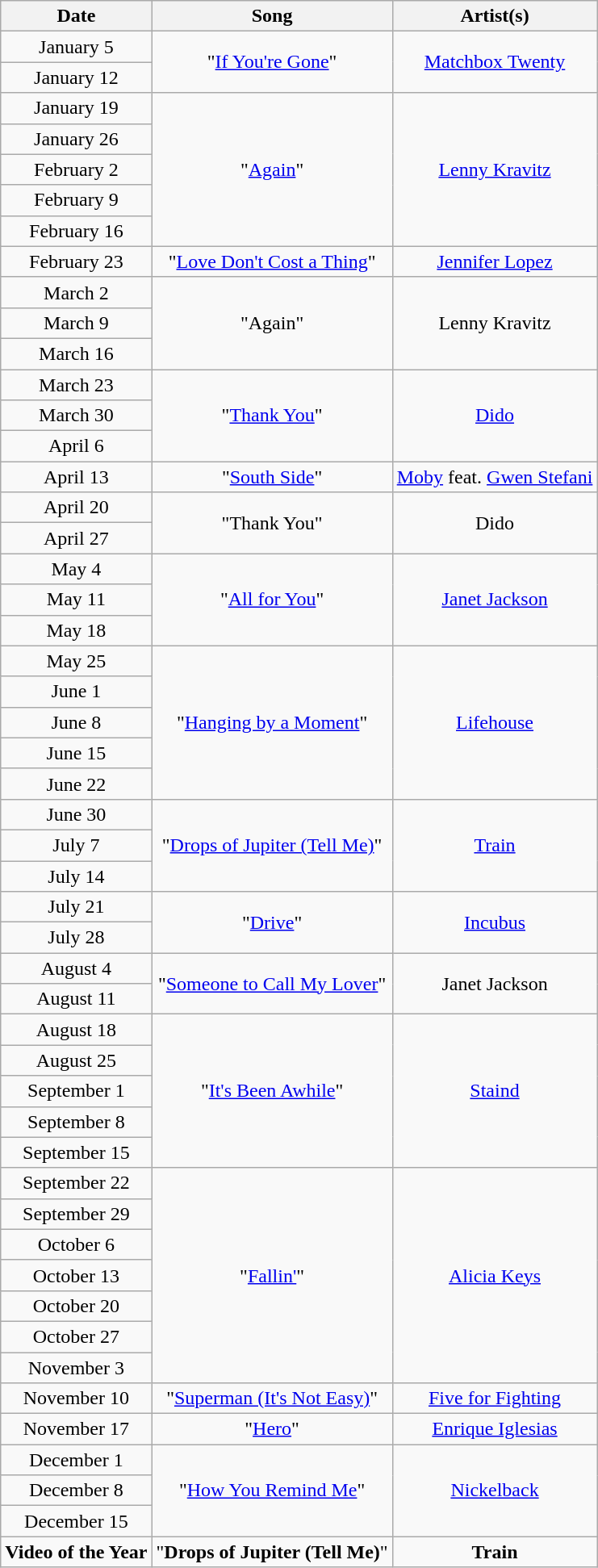<table class="wikitable collapsible collapsed" style="text-align:center;">
<tr>
<th>Date</th>
<th>Song</th>
<th>Artist(s)</th>
</tr>
<tr>
<td>January 5</td>
<td rowspan="2">"<a href='#'>If You're Gone</a>"</td>
<td rowspan="2"><a href='#'>Matchbox Twenty</a></td>
</tr>
<tr>
<td>January 12</td>
</tr>
<tr>
<td>January 19</td>
<td rowspan="5">"<a href='#'>Again</a>"</td>
<td rowspan="5"><a href='#'>Lenny Kravitz</a></td>
</tr>
<tr>
<td>January 26</td>
</tr>
<tr>
<td>February 2</td>
</tr>
<tr>
<td>February 9</td>
</tr>
<tr>
<td>February 16</td>
</tr>
<tr>
<td>February 23</td>
<td>"<a href='#'>Love Don't Cost a Thing</a>"</td>
<td><a href='#'>Jennifer Lopez</a></td>
</tr>
<tr>
<td>March 2</td>
<td rowspan="3">"Again"</td>
<td rowspan="3">Lenny Kravitz</td>
</tr>
<tr>
<td>March 9</td>
</tr>
<tr>
<td>March 16</td>
</tr>
<tr>
<td>March 23</td>
<td rowspan="3">"<a href='#'>Thank You</a>"</td>
<td rowspan="3"><a href='#'>Dido</a></td>
</tr>
<tr>
<td>March 30</td>
</tr>
<tr>
<td>April 6</td>
</tr>
<tr>
<td>April 13</td>
<td>"<a href='#'>South Side</a>"</td>
<td><a href='#'>Moby</a> feat. <a href='#'>Gwen Stefani</a></td>
</tr>
<tr>
<td>April 20</td>
<td rowspan="2">"Thank You"</td>
<td rowspan="2">Dido</td>
</tr>
<tr>
<td>April 27</td>
</tr>
<tr>
<td>May 4</td>
<td rowspan="3">"<a href='#'>All for You</a>"</td>
<td rowspan="3"><a href='#'>Janet Jackson</a></td>
</tr>
<tr>
<td>May 11</td>
</tr>
<tr>
<td>May 18</td>
</tr>
<tr>
<td>May 25</td>
<td rowspan="5">"<a href='#'>Hanging by a Moment</a>"</td>
<td rowspan="5"><a href='#'>Lifehouse</a></td>
</tr>
<tr>
<td>June 1</td>
</tr>
<tr>
<td>June 8</td>
</tr>
<tr>
<td>June 15</td>
</tr>
<tr>
<td>June 22</td>
</tr>
<tr>
<td>June 30</td>
<td rowspan="3">"<a href='#'>Drops of Jupiter (Tell Me)</a>"</td>
<td rowspan="3"><a href='#'>Train</a></td>
</tr>
<tr>
<td>July 7</td>
</tr>
<tr>
<td>July 14</td>
</tr>
<tr>
<td>July 21</td>
<td rowspan="2">"<a href='#'>Drive</a>"</td>
<td rowspan="2"><a href='#'>Incubus</a></td>
</tr>
<tr>
<td>July 28</td>
</tr>
<tr>
<td>August 4</td>
<td rowspan="2">"<a href='#'>Someone to Call My Lover</a>"</td>
<td rowspan="2">Janet Jackson</td>
</tr>
<tr>
<td>August 11</td>
</tr>
<tr>
<td>August 18</td>
<td rowspan="5">"<a href='#'>It's Been Awhile</a>"</td>
<td rowspan="5"><a href='#'>Staind</a></td>
</tr>
<tr>
<td>August 25</td>
</tr>
<tr>
<td>September 1</td>
</tr>
<tr>
<td>September 8</td>
</tr>
<tr>
<td>September 15</td>
</tr>
<tr>
<td>September 22</td>
<td rowspan="7">"<a href='#'>Fallin'</a>"</td>
<td rowspan="7"><a href='#'>Alicia Keys</a></td>
</tr>
<tr>
<td>September 29</td>
</tr>
<tr>
<td>October 6</td>
</tr>
<tr>
<td>October 13</td>
</tr>
<tr>
<td>October 20</td>
</tr>
<tr>
<td>October 27</td>
</tr>
<tr>
<td>November 3</td>
</tr>
<tr>
<td>November 10</td>
<td>"<a href='#'>Superman (It's Not Easy)</a>"</td>
<td><a href='#'>Five for Fighting</a></td>
</tr>
<tr>
<td>November 17</td>
<td>"<a href='#'>Hero</a>"</td>
<td><a href='#'>Enrique Iglesias</a></td>
</tr>
<tr>
<td>December 1</td>
<td rowspan="3">"<a href='#'>How You Remind Me</a>"</td>
<td rowspan="3"><a href='#'>Nickelback</a></td>
</tr>
<tr>
<td>December 8</td>
</tr>
<tr>
<td>December 15</td>
</tr>
<tr>
<td><strong>Video of the Year</strong></td>
<td>"<strong>Drops of Jupiter (Tell Me)</strong>"</td>
<td><strong>Train</strong></td>
</tr>
</table>
